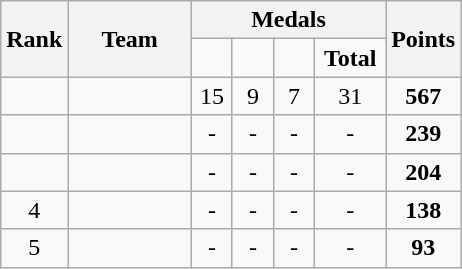<table class="wikitable">
<tr>
<th rowspan=2>Rank</th>
<th style="width:75px;" rowspan="2">Team</th>
<th colspan=4>Medals</th>
<th rowspan=2>Points</th>
</tr>
<tr style="text-align:center;">
<td style="width:20px; "></td>
<td style="width:20px; "></td>
<td style="width:20px; "></td>
<td style="width:40px; "><strong>Total</strong></td>
</tr>
<tr>
<td align=center></td>
<td></td>
<td align=center>15</td>
<td align=center>9</td>
<td align=center>7</td>
<td align=center>31</td>
<td align=center><strong>567</strong></td>
</tr>
<tr>
<td align=center></td>
<td></td>
<td align=center>-</td>
<td align=center>-</td>
<td align=center>-</td>
<td align=center>-</td>
<td align=center><strong>239</strong></td>
</tr>
<tr>
<td align=center></td>
<td></td>
<td align=center>-</td>
<td align=center>-</td>
<td align=center>-</td>
<td align=center>-</td>
<td align=center><strong>204</strong></td>
</tr>
<tr>
<td align=center>4</td>
<td></td>
<td align=center>-</td>
<td align=center>-</td>
<td align=center>-</td>
<td align=center>-</td>
<td align=center><strong>138</strong></td>
</tr>
<tr>
<td align=center>5</td>
<td></td>
<td align=center>-</td>
<td align=center>-</td>
<td align=center>-</td>
<td align=center>-</td>
<td align=center><strong>93</strong></td>
</tr>
</table>
